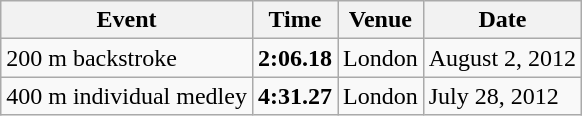<table class="wikitable">
<tr>
<th>Event</th>
<th>Time</th>
<th>Venue</th>
<th>Date</th>
</tr>
<tr>
<td>200 m backstroke</td>
<td><strong>2:06.18</strong></td>
<td>London</td>
<td>August 2, 2012</td>
</tr>
<tr>
<td>400 m individual medley</td>
<td><strong>4:31.27</strong></td>
<td>London</td>
<td>July 28, 2012</td>
</tr>
</table>
